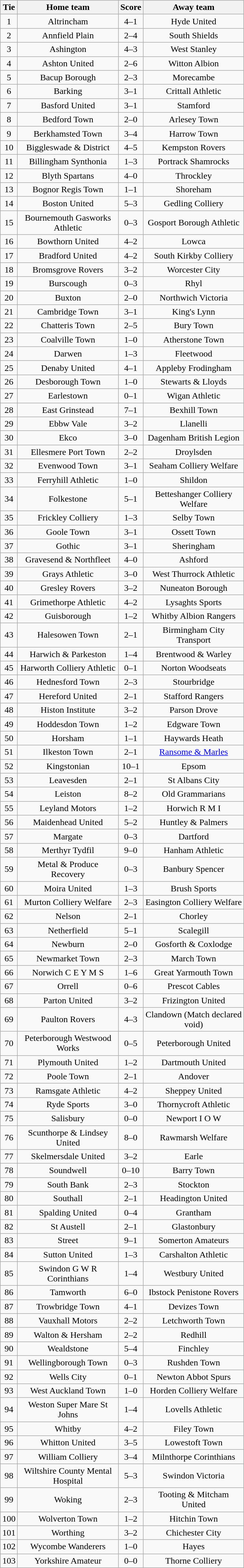<table class="wikitable" style="text-align:center;">
<tr>
<th width=20>Tie</th>
<th width=175>Home team</th>
<th width=20>Score</th>
<th width=175>Away team</th>
</tr>
<tr>
<td>1</td>
<td>Altrincham</td>
<td>4–1</td>
<td>Hyde United</td>
</tr>
<tr>
<td>2</td>
<td>Annfield Plain</td>
<td>2–4</td>
<td>South Shields</td>
</tr>
<tr>
<td>3</td>
<td>Ashington</td>
<td>4–3</td>
<td>West Stanley</td>
</tr>
<tr>
<td>4</td>
<td>Ashton United</td>
<td>2–6</td>
<td>Witton Albion</td>
</tr>
<tr>
<td>5</td>
<td>Bacup Borough</td>
<td>2–3</td>
<td>Morecambe</td>
</tr>
<tr>
<td>6</td>
<td>Barking</td>
<td>3–1</td>
<td>Crittall Athletic</td>
</tr>
<tr>
<td>7</td>
<td>Basford United</td>
<td>3–1</td>
<td>Stamford</td>
</tr>
<tr>
<td>8</td>
<td>Bedford Town</td>
<td>2–0</td>
<td>Arlesey Town</td>
</tr>
<tr>
<td>9</td>
<td>Berkhamsted Town</td>
<td>3–4</td>
<td>Harrow Town</td>
</tr>
<tr>
<td>10</td>
<td>Biggleswade & District</td>
<td>4–5</td>
<td>Kempston Rovers</td>
</tr>
<tr>
<td>11</td>
<td>Billingham Synthonia</td>
<td>1–3</td>
<td>Portrack Shamrocks</td>
</tr>
<tr>
<td>12</td>
<td>Blyth Spartans</td>
<td>4–0</td>
<td>Throckley</td>
</tr>
<tr>
<td>13</td>
<td>Bognor Regis Town</td>
<td>1–1</td>
<td>Shoreham</td>
</tr>
<tr>
<td>14</td>
<td>Boston United</td>
<td>5–3</td>
<td>Gedling Colliery</td>
</tr>
<tr>
<td>15</td>
<td>Bournemouth Gasworks Athletic</td>
<td>0–3</td>
<td>Gosport Borough Athletic</td>
</tr>
<tr>
<td>16</td>
<td>Bowthorn United</td>
<td>4–2</td>
<td>Lowca</td>
</tr>
<tr>
<td>17</td>
<td>Bradford United</td>
<td>4–2</td>
<td>South Kirkby Colliery</td>
</tr>
<tr>
<td>18</td>
<td>Bromsgrove Rovers</td>
<td>3–2</td>
<td>Worcester City</td>
</tr>
<tr>
<td>19</td>
<td>Burscough</td>
<td>0–3</td>
<td>Rhyl</td>
</tr>
<tr>
<td>20</td>
<td>Buxton</td>
<td>2–0</td>
<td>Northwich Victoria</td>
</tr>
<tr>
<td>21</td>
<td>Cambridge Town</td>
<td>3–1</td>
<td>King's Lynn</td>
</tr>
<tr>
<td>22</td>
<td>Chatteris Town</td>
<td>2–5</td>
<td>Bury Town</td>
</tr>
<tr>
<td>23</td>
<td>Coalville Town</td>
<td>1–0</td>
<td>Atherstone Town</td>
</tr>
<tr>
<td>24</td>
<td>Darwen</td>
<td>1–3</td>
<td>Fleetwood</td>
</tr>
<tr>
<td>25</td>
<td>Denaby United</td>
<td>4–1</td>
<td>Appleby Frodingham</td>
</tr>
<tr>
<td>26</td>
<td>Desborough Town</td>
<td>1–0</td>
<td>Stewarts & Lloyds</td>
</tr>
<tr>
<td>27</td>
<td>Earlestown</td>
<td>0–1</td>
<td>Wigan Athletic</td>
</tr>
<tr>
<td>28</td>
<td>East Grinstead</td>
<td>7–1</td>
<td>Bexhill Town</td>
</tr>
<tr>
<td>29</td>
<td>Ebbw Vale</td>
<td>3–2</td>
<td>Llanelli</td>
</tr>
<tr>
<td>30</td>
<td>Ekco</td>
<td>3–0</td>
<td>Dagenham British Legion</td>
</tr>
<tr>
<td>31</td>
<td>Ellesmere Port Town</td>
<td>2–2</td>
<td>Droylsden</td>
</tr>
<tr>
<td>32</td>
<td>Evenwood Town</td>
<td>3–1</td>
<td>Seaham Colliery Welfare</td>
</tr>
<tr>
<td>33</td>
<td>Ferryhill Athletic</td>
<td>1–0</td>
<td>Shildon</td>
</tr>
<tr>
<td>34</td>
<td>Folkestone</td>
<td>5–1</td>
<td>Betteshanger Colliery Welfare</td>
</tr>
<tr>
<td>35</td>
<td>Frickley Colliery</td>
<td>1–3</td>
<td>Selby Town</td>
</tr>
<tr>
<td>36</td>
<td>Goole Town</td>
<td>3–1</td>
<td>Ossett Town</td>
</tr>
<tr>
<td>37</td>
<td>Gothic</td>
<td>3–1</td>
<td>Sheringham</td>
</tr>
<tr>
<td>38</td>
<td>Gravesend & Northfleet</td>
<td>4–0</td>
<td>Ashford</td>
</tr>
<tr>
<td>39</td>
<td>Grays Athletic</td>
<td>3–0</td>
<td>West Thurrock Athletic</td>
</tr>
<tr>
<td>40</td>
<td>Gresley Rovers</td>
<td>3–2</td>
<td>Nuneaton Borough</td>
</tr>
<tr>
<td>41</td>
<td>Grimethorpe Athletic</td>
<td>4–2</td>
<td>Lysaghts Sports</td>
</tr>
<tr>
<td>42</td>
<td>Guisborough</td>
<td>1–2</td>
<td>Whitby Albion Rangers</td>
</tr>
<tr>
<td>43</td>
<td>Halesowen Town</td>
<td>2–1</td>
<td>Birmingham City Transport</td>
</tr>
<tr>
<td>44</td>
<td>Harwich & Parkeston</td>
<td>1–4</td>
<td>Brentwood & Warley</td>
</tr>
<tr>
<td>45</td>
<td>Harworth Colliery Athletic</td>
<td>0–1</td>
<td>Norton Woodseats</td>
</tr>
<tr>
<td>46</td>
<td>Hednesford Town</td>
<td>2–3</td>
<td>Stourbridge</td>
</tr>
<tr>
<td>47</td>
<td>Hereford United</td>
<td>2–1</td>
<td>Stafford Rangers</td>
</tr>
<tr>
<td>48</td>
<td>Histon Institute</td>
<td>3–2</td>
<td>Parson Drove</td>
</tr>
<tr>
<td>49</td>
<td>Hoddesdon Town</td>
<td>1–2</td>
<td>Edgware Town</td>
</tr>
<tr>
<td>50</td>
<td>Horsham</td>
<td>1–1</td>
<td>Haywards Heath</td>
</tr>
<tr>
<td>51</td>
<td>Ilkeston Town</td>
<td>2–1</td>
<td><a href='#'>Ransome & Marles</a></td>
</tr>
<tr>
<td>52</td>
<td>Kingstonian</td>
<td>10–1</td>
<td>Epsom</td>
</tr>
<tr>
<td>53</td>
<td>Leavesden</td>
<td>2–1</td>
<td>St Albans City</td>
</tr>
<tr>
<td>54</td>
<td>Leiston</td>
<td>8–2</td>
<td>Old Grammarians</td>
</tr>
<tr>
<td>55</td>
<td>Leyland Motors</td>
<td>1–2</td>
<td>Horwich R M I</td>
</tr>
<tr>
<td>56</td>
<td>Maidenhead United</td>
<td>5–2</td>
<td>Huntley & Palmers</td>
</tr>
<tr>
<td>57</td>
<td>Margate</td>
<td>0–3</td>
<td>Dartford</td>
</tr>
<tr>
<td>58</td>
<td>Merthyr Tydfil</td>
<td>9–0</td>
<td>Hanham Athletic</td>
</tr>
<tr>
<td>59</td>
<td>Metal & Produce Recovery</td>
<td>0–3</td>
<td>Banbury Spencer</td>
</tr>
<tr>
<td>60</td>
<td>Moira United</td>
<td>1–3</td>
<td>Brush Sports</td>
</tr>
<tr>
<td>61</td>
<td>Murton Colliery Welfare</td>
<td>2–3</td>
<td>Easington Colliery Welfare</td>
</tr>
<tr>
<td>62</td>
<td>Nelson</td>
<td>2–1</td>
<td>Chorley</td>
</tr>
<tr>
<td>63</td>
<td>Netherfield</td>
<td>5–1</td>
<td>Scalegill</td>
</tr>
<tr>
<td>64</td>
<td>Newburn</td>
<td>2–0</td>
<td>Gosforth & Coxlodge</td>
</tr>
<tr>
<td>65</td>
<td>Newmarket Town</td>
<td>2–3</td>
<td>March Town</td>
</tr>
<tr>
<td>66</td>
<td>Norwich C E Y M S</td>
<td>1–6</td>
<td>Great Yarmouth Town</td>
</tr>
<tr>
<td>67</td>
<td>Orrell</td>
<td>0–6</td>
<td>Prescot Cables</td>
</tr>
<tr>
<td>68</td>
<td>Parton United</td>
<td>3–2</td>
<td>Frizington United</td>
</tr>
<tr>
<td>69</td>
<td>Paulton Rovers</td>
<td>4–3</td>
<td>Clandown (Match declared void)</td>
</tr>
<tr>
<td>70</td>
<td>Peterborough Westwood Works</td>
<td>0–5</td>
<td>Peterborough United</td>
</tr>
<tr>
<td>71</td>
<td>Plymouth United</td>
<td>1–2</td>
<td>Dartmouth United</td>
</tr>
<tr>
<td>72</td>
<td>Poole Town</td>
<td>2–1</td>
<td>Andover</td>
</tr>
<tr>
<td>73</td>
<td>Ramsgate Athletic</td>
<td>4–2</td>
<td>Sheppey United</td>
</tr>
<tr>
<td>74</td>
<td>Ryde Sports</td>
<td>3–0</td>
<td>Thornycroft Athletic</td>
</tr>
<tr>
<td>75</td>
<td>Salisbury</td>
<td>0–0</td>
<td>Newport I O W</td>
</tr>
<tr>
<td>76</td>
<td>Scunthorpe & Lindsey United</td>
<td>8–0</td>
<td>Rawmarsh Welfare</td>
</tr>
<tr>
<td>77</td>
<td>Skelmersdale United</td>
<td>3–2</td>
<td>Earle</td>
</tr>
<tr>
<td>78</td>
<td>Soundwell</td>
<td>0–10</td>
<td>Barry Town</td>
</tr>
<tr>
<td>79</td>
<td>South Bank</td>
<td>2–3</td>
<td>Stockton</td>
</tr>
<tr>
<td>80</td>
<td>Southall</td>
<td>2–1</td>
<td>Headington United</td>
</tr>
<tr>
<td>81</td>
<td>Spalding United</td>
<td>0–4</td>
<td>Grantham</td>
</tr>
<tr>
<td>82</td>
<td>St Austell</td>
<td>2–1</td>
<td>Glastonbury</td>
</tr>
<tr>
<td>83</td>
<td>Street</td>
<td>9–1</td>
<td>Somerton Amateurs</td>
</tr>
<tr>
<td>84</td>
<td>Sutton United</td>
<td>1–3</td>
<td>Carshalton Athletic</td>
</tr>
<tr>
<td>85</td>
<td>Swindon G W R Corinthians</td>
<td>1–4</td>
<td>Westbury United</td>
</tr>
<tr>
<td>86</td>
<td>Tamworth</td>
<td>6–0</td>
<td>Ibstock Penistone Rovers</td>
</tr>
<tr>
<td>87</td>
<td>Trowbridge Town</td>
<td>4–1</td>
<td>Devizes Town</td>
</tr>
<tr>
<td>88</td>
<td>Vauxhall Motors</td>
<td>2–2</td>
<td>Letchworth Town</td>
</tr>
<tr>
<td>89</td>
<td>Walton & Hersham</td>
<td>2–2</td>
<td>Redhill</td>
</tr>
<tr>
<td>90</td>
<td>Wealdstone</td>
<td>5–4</td>
<td>Finchley</td>
</tr>
<tr>
<td>91</td>
<td>Wellingborough Town</td>
<td>0–3</td>
<td>Rushden Town</td>
</tr>
<tr>
<td>92</td>
<td>Wells City</td>
<td>0–1</td>
<td>Newton Abbot Spurs</td>
</tr>
<tr>
<td>93</td>
<td>West Auckland Town</td>
<td>1–0</td>
<td>Horden Colliery Welfare</td>
</tr>
<tr>
<td>94</td>
<td>Weston Super Mare St Johns</td>
<td>1–4</td>
<td>Lovells Athletic</td>
</tr>
<tr>
<td>95</td>
<td>Whitby</td>
<td>4–2</td>
<td>Filey Town</td>
</tr>
<tr>
<td>96</td>
<td>Whitton United</td>
<td>3–5</td>
<td>Lowestoft Town</td>
</tr>
<tr>
<td>97</td>
<td>William Colliery</td>
<td>3–4</td>
<td>Milnthorpe Corinthians</td>
</tr>
<tr>
<td>98</td>
<td>Wiltshire County Mental Hospital</td>
<td>5–3</td>
<td>Swindon Victoria</td>
</tr>
<tr>
<td>99</td>
<td>Woking</td>
<td>2–3</td>
<td>Tooting & Mitcham United</td>
</tr>
<tr>
<td>100</td>
<td>Wolverton Town</td>
<td>1–2</td>
<td>Hitchin Town</td>
</tr>
<tr>
<td>101</td>
<td>Worthing</td>
<td>3–2</td>
<td>Chichester City</td>
</tr>
<tr>
<td>102</td>
<td>Wycombe Wanderers</td>
<td>1–0</td>
<td>Hayes</td>
</tr>
<tr>
<td>103</td>
<td>Yorkshire Amateur</td>
<td>0–0</td>
<td>Thorne Colliery</td>
</tr>
</table>
